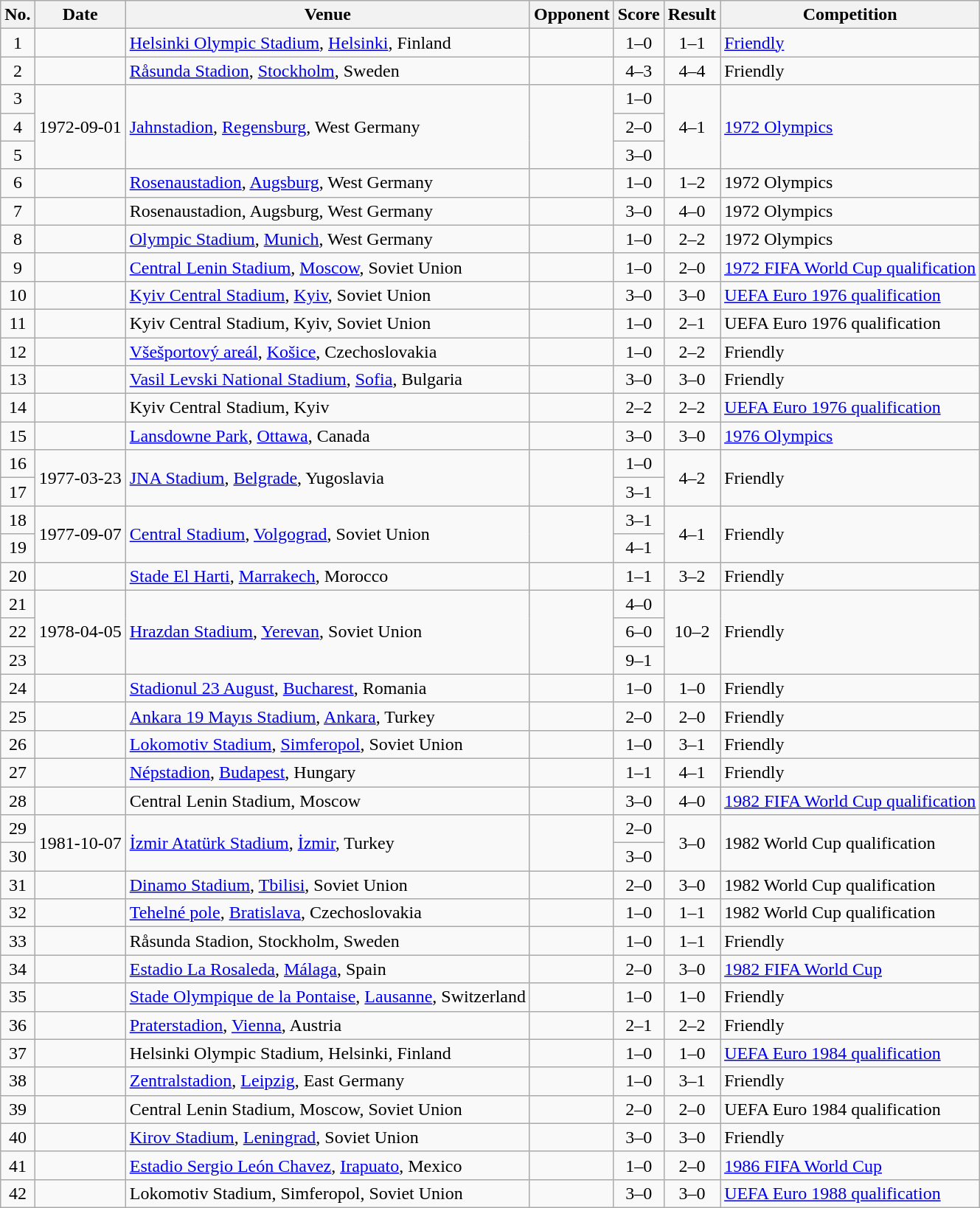<table class="wikitable sortable">
<tr>
<th scope="col">No.</th>
<th scope="col">Date</th>
<th scope="col">Venue</th>
<th scope="col">Opponent</th>
<th scope="col">Score</th>
<th scope="col">Result</th>
<th scope="col">Competition</th>
</tr>
<tr>
<td style="text-align:center">1</td>
<td></td>
<td><a href='#'>Helsinki Olympic Stadium</a>, <a href='#'>Helsinki</a>, Finland</td>
<td></td>
<td style="text-align:center">1–0</td>
<td style="text-align:center">1–1</td>
<td><a href='#'>Friendly</a></td>
</tr>
<tr>
<td style="text-align:center">2</td>
<td></td>
<td><a href='#'>Råsunda Stadion</a>, <a href='#'>Stockholm</a>, Sweden</td>
<td></td>
<td style="text-align:center">4–3</td>
<td style="text-align:center">4–4</td>
<td>Friendly</td>
</tr>
<tr>
<td style="text-align:center">3</td>
<td rowspan="3">1972-09-01</td>
<td rowspan="3"><a href='#'>Jahnstadion</a>, <a href='#'>Regensburg</a>, West Germany</td>
<td rowspan="3"></td>
<td style="text-align:center">1–0</td>
<td rowspan="3" style="text-align:center">4–1</td>
<td rowspan="3"><a href='#'>1972 Olympics</a></td>
</tr>
<tr>
<td style="text-align:center">4</td>
<td style="text-align:center">2–0</td>
</tr>
<tr>
<td style="text-align:center">5</td>
<td style="text-align:center">3–0</td>
</tr>
<tr>
<td style="text-align:center">6</td>
<td></td>
<td><a href='#'>Rosenaustadion</a>, <a href='#'>Augsburg</a>, West Germany</td>
<td></td>
<td style="text-align:center">1–0</td>
<td style="text-align:center">1–2</td>
<td>1972 Olympics</td>
</tr>
<tr>
<td style="text-align:center">7</td>
<td></td>
<td>Rosenaustadion, Augsburg, West Germany</td>
<td></td>
<td style="text-align:center">3–0</td>
<td style="text-align:center">4–0</td>
<td>1972 Olympics</td>
</tr>
<tr>
<td style="text-align:center">8</td>
<td></td>
<td><a href='#'>Olympic Stadium</a>, <a href='#'>Munich</a>, West Germany</td>
<td></td>
<td style="text-align:center">1–0</td>
<td style="text-align:center">2–2</td>
<td>1972 Olympics</td>
</tr>
<tr>
<td style="text-align:center">9</td>
<td></td>
<td><a href='#'>Central Lenin Stadium</a>, <a href='#'>Moscow</a>, Soviet Union</td>
<td></td>
<td style="text-align:center">1–0</td>
<td style="text-align:center">2–0</td>
<td><a href='#'>1972 FIFA World Cup qualification</a></td>
</tr>
<tr>
<td style="text-align:center">10</td>
<td></td>
<td><a href='#'>Kyiv Central Stadium</a>, <a href='#'>Kyiv</a>, Soviet Union</td>
<td></td>
<td style="text-align:center">3–0</td>
<td style="text-align:center">3–0</td>
<td><a href='#'>UEFA Euro 1976 qualification</a></td>
</tr>
<tr>
<td style="text-align:center">11</td>
<td></td>
<td>Kyiv Central Stadium, Kyiv, Soviet Union</td>
<td></td>
<td style="text-align:center">1–0</td>
<td style="text-align:center">2–1</td>
<td>UEFA Euro 1976 qualification</td>
</tr>
<tr>
<td style="text-align:center">12</td>
<td></td>
<td><a href='#'>Všešportový areál</a>, <a href='#'>Košice</a>, Czechoslovakia</td>
<td></td>
<td style="text-align:center">1–0</td>
<td style="text-align:center">2–2</td>
<td>Friendly</td>
</tr>
<tr>
<td style="text-align:center">13</td>
<td></td>
<td><a href='#'>Vasil Levski National Stadium</a>, <a href='#'>Sofia</a>, Bulgaria</td>
<td></td>
<td style="text-align:center">3–0</td>
<td style="text-align:center">3–0</td>
<td>Friendly</td>
</tr>
<tr>
<td style="text-align:center">14</td>
<td></td>
<td>Kyiv Central Stadium, Kyiv</td>
<td></td>
<td style="text-align:center">2–2</td>
<td style="text-align:center">2–2</td>
<td><a href='#'>UEFA Euro 1976 qualification</a></td>
</tr>
<tr>
<td style="text-align:center">15</td>
<td></td>
<td><a href='#'>Lansdowne Park</a>, <a href='#'>Ottawa</a>, Canada</td>
<td></td>
<td style="text-align:center">3–0</td>
<td style="text-align:center">3–0</td>
<td><a href='#'>1976 Olympics</a></td>
</tr>
<tr>
<td style="text-align:center">16</td>
<td rowspan="2">1977-03-23</td>
<td rowspan="2"><a href='#'>JNA Stadium</a>, <a href='#'>Belgrade</a>, Yugoslavia</td>
<td rowspan="2"></td>
<td style="text-align:center">1–0</td>
<td rowspan="2" style="text-align:center">4–2</td>
<td rowspan="2">Friendly</td>
</tr>
<tr>
<td style="text-align:center">17</td>
<td style="text-align:center">3–1</td>
</tr>
<tr>
<td style="text-align:center">18</td>
<td rowspan="2">1977-09-07</td>
<td rowspan="2"><a href='#'>Central Stadium</a>, <a href='#'>Volgograd</a>, Soviet Union</td>
<td rowspan="2"></td>
<td style="text-align:center">3–1</td>
<td rowspan="2" style="text-align:center">4–1</td>
<td rowspan="2">Friendly</td>
</tr>
<tr>
<td style="text-align:center">19</td>
<td style="text-align:center">4–1</td>
</tr>
<tr>
<td style="text-align:center">20</td>
<td></td>
<td><a href='#'>Stade El Harti</a>, <a href='#'>Marrakech</a>, Morocco</td>
<td></td>
<td style="text-align:center">1–1</td>
<td style="text-align:center">3–2</td>
<td>Friendly</td>
</tr>
<tr>
<td style="text-align:center">21</td>
<td rowspan="3">1978-04-05</td>
<td rowspan="3"><a href='#'>Hrazdan Stadium</a>, <a href='#'>Yerevan</a>, Soviet Union</td>
<td rowspan="3"></td>
<td style="text-align:center">4–0</td>
<td rowspan="3" style="text-align:center">10–2</td>
<td rowspan="3">Friendly</td>
</tr>
<tr>
<td style="text-align:center">22</td>
<td style="text-align:center">6–0</td>
</tr>
<tr>
<td style="text-align:center">23</td>
<td style="text-align:center">9–1</td>
</tr>
<tr>
<td style="text-align:center">24</td>
<td></td>
<td><a href='#'>Stadionul 23 August</a>, <a href='#'>Bucharest</a>, Romania</td>
<td></td>
<td style="text-align:center">1–0</td>
<td style="text-align:center">1–0</td>
<td>Friendly</td>
</tr>
<tr>
<td style="text-align:center">25</td>
<td></td>
<td><a href='#'>Ankara 19 Mayıs Stadium</a>, <a href='#'>Ankara</a>, Turkey</td>
<td></td>
<td style="text-align:center">2–0</td>
<td style="text-align:center">2–0</td>
<td>Friendly</td>
</tr>
<tr>
<td style="text-align:center">26</td>
<td></td>
<td><a href='#'>Lokomotiv Stadium</a>, <a href='#'>Simferopol</a>, Soviet Union</td>
<td></td>
<td style="text-align:center">1–0</td>
<td style="text-align:center">3–1</td>
<td>Friendly</td>
</tr>
<tr>
<td style="text-align:center">27</td>
<td></td>
<td><a href='#'>Népstadion</a>, <a href='#'>Budapest</a>, Hungary</td>
<td></td>
<td style="text-align:center">1–1</td>
<td style="text-align:center">4–1</td>
<td>Friendly</td>
</tr>
<tr>
<td style="text-align:center">28</td>
<td></td>
<td>Central Lenin Stadium, Moscow</td>
<td></td>
<td style="text-align:center">3–0</td>
<td style="text-align:center">4–0</td>
<td><a href='#'>1982 FIFA World Cup qualification</a></td>
</tr>
<tr>
<td style="text-align:center">29</td>
<td rowspan="2">1981-10-07</td>
<td rowspan="2"><a href='#'>İzmir Atatürk Stadium</a>, <a href='#'>İzmir</a>, Turkey</td>
<td rowspan="2"></td>
<td style="text-align:center">2–0</td>
<td rowspan="2" style="text-align:center">3–0</td>
<td rowspan="2">1982 World Cup qualification</td>
</tr>
<tr>
<td style="text-align:center">30</td>
<td style="text-align:center">3–0</td>
</tr>
<tr>
<td style="text-align:center">31</td>
<td></td>
<td><a href='#'>Dinamo Stadium</a>, <a href='#'>Tbilisi</a>, Soviet Union</td>
<td></td>
<td style="text-align:center">2–0</td>
<td style="text-align:center">3–0</td>
<td>1982 World Cup qualification</td>
</tr>
<tr>
<td style="text-align:center">32</td>
<td></td>
<td><a href='#'>Tehelné pole</a>, <a href='#'>Bratislava</a>, Czechoslovakia</td>
<td></td>
<td style="text-align:center">1–0</td>
<td style="text-align:center">1–1</td>
<td>1982 World Cup qualification</td>
</tr>
<tr>
<td style="text-align:center">33</td>
<td></td>
<td>Råsunda Stadion, Stockholm, Sweden</td>
<td></td>
<td style="text-align:center">1–0</td>
<td style="text-align:center">1–1</td>
<td>Friendly</td>
</tr>
<tr>
<td style="text-align:center">34</td>
<td></td>
<td><a href='#'>Estadio La Rosaleda</a>, <a href='#'>Málaga</a>, Spain</td>
<td></td>
<td style="text-align:center">2–0</td>
<td style="text-align:center">3–0</td>
<td><a href='#'>1982 FIFA World Cup</a></td>
</tr>
<tr>
<td style="text-align:center">35</td>
<td></td>
<td><a href='#'>Stade Olympique de la Pontaise</a>, <a href='#'>Lausanne</a>, Switzerland</td>
<td></td>
<td style="text-align:center">1–0</td>
<td style="text-align:center">1–0</td>
<td>Friendly</td>
</tr>
<tr>
<td style="text-align:center">36</td>
<td></td>
<td><a href='#'>Praterstadion</a>, <a href='#'>Vienna</a>, Austria</td>
<td></td>
<td style="text-align:center">2–1</td>
<td style="text-align:center">2–2</td>
<td>Friendly</td>
</tr>
<tr>
<td style="text-align:center">37</td>
<td></td>
<td>Helsinki Olympic Stadium, Helsinki, Finland</td>
<td></td>
<td style="text-align:center">1–0</td>
<td style="text-align:center">1–0</td>
<td><a href='#'>UEFA Euro 1984 qualification</a></td>
</tr>
<tr>
<td style="text-align:center">38</td>
<td></td>
<td><a href='#'>Zentralstadion</a>, <a href='#'>Leipzig</a>, East Germany</td>
<td></td>
<td style="text-align:center">1–0</td>
<td style="text-align:center">3–1</td>
<td>Friendly</td>
</tr>
<tr>
<td style="text-align:center">39</td>
<td></td>
<td>Central Lenin Stadium, Moscow, Soviet Union</td>
<td></td>
<td style="text-align:center">2–0</td>
<td style="text-align:center">2–0</td>
<td>UEFA Euro 1984 qualification</td>
</tr>
<tr>
<td style="text-align:center">40</td>
<td></td>
<td><a href='#'>Kirov Stadium</a>, <a href='#'>Leningrad</a>, Soviet Union</td>
<td></td>
<td style="text-align:center">3–0</td>
<td style="text-align:center">3–0</td>
<td>Friendly</td>
</tr>
<tr>
<td style="text-align:center">41</td>
<td></td>
<td><a href='#'>Estadio Sergio León Chavez</a>, <a href='#'>Irapuato</a>, Mexico</td>
<td></td>
<td style="text-align:center">1–0</td>
<td style="text-align:center">2–0</td>
<td><a href='#'>1986 FIFA World Cup</a></td>
</tr>
<tr>
<td style="text-align:center">42</td>
<td></td>
<td>Lokomotiv Stadium, Simferopol, Soviet Union</td>
<td></td>
<td style="text-align:center">3–0</td>
<td style="text-align:center">3–0</td>
<td><a href='#'>UEFA Euro 1988 qualification</a></td>
</tr>
</table>
